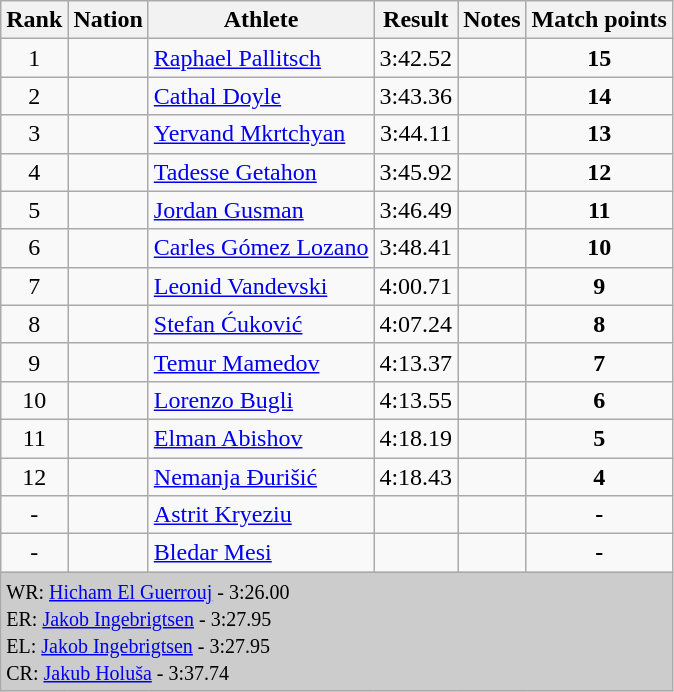<table class="wikitable sortable" style="text-align:left;">
<tr>
<th>Rank</th>
<th>Nation</th>
<th>Athlete</th>
<th>Result</th>
<th>Notes</th>
<th>Match points</th>
</tr>
<tr>
<td align=center>1</td>
<td></td>
<td><a href='#'>Raphael Pallitsch</a></td>
<td align=center>3:42.52</td>
<td></td>
<td align=center><strong>15</strong></td>
</tr>
<tr>
<td align=center>2</td>
<td></td>
<td><a href='#'>Cathal Doyle</a></td>
<td align=center>3:43.36</td>
<td></td>
<td align=center><strong>14</strong></td>
</tr>
<tr>
<td align=center>3</td>
<td></td>
<td><a href='#'>Yervand Mkrtchyan</a></td>
<td align=center>3:44.11</td>
<td></td>
<td align=center><strong>13</strong></td>
</tr>
<tr>
<td align=center>4</td>
<td></td>
<td><a href='#'>Tadesse Getahon</a></td>
<td align=center>3:45.92</td>
<td align=center></td>
<td align=center><strong>12</strong></td>
</tr>
<tr>
<td align=center>5</td>
<td></td>
<td><a href='#'>Jordan Gusman</a></td>
<td align=center>3:46.49</td>
<td align=center></td>
<td align=center><strong>11</strong></td>
</tr>
<tr>
<td align=center>6</td>
<td></td>
<td><a href='#'>Carles Gómez Lozano</a></td>
<td align=center>3:48.41</td>
<td align=center></td>
<td align=center><strong>10</strong></td>
</tr>
<tr>
<td align=center>7</td>
<td></td>
<td><a href='#'>Leonid Vandevski</a></td>
<td align=center>4:00.71</td>
<td></td>
<td align=center><strong>9</strong></td>
</tr>
<tr>
<td align=center>8</td>
<td></td>
<td><a href='#'>Stefan Ćuković</a></td>
<td align=center>4:07.24</td>
<td align=center></td>
<td align=center><strong>8</strong></td>
</tr>
<tr>
<td align=center>9</td>
<td></td>
<td><a href='#'>Temur Mamedov</a></td>
<td align=center>4:13.37</td>
<td align=center></td>
<td align=center><strong>7</strong></td>
</tr>
<tr>
<td align=center>10</td>
<td></td>
<td><a href='#'>Lorenzo Bugli</a></td>
<td align=center>4:13.55</td>
<td align=center></td>
<td align=center><strong>6</strong></td>
</tr>
<tr>
<td align=center>11</td>
<td></td>
<td><a href='#'>Elman Abishov</a></td>
<td align=center>4:18.19</td>
<td align=center></td>
<td align=center><strong>5</strong></td>
</tr>
<tr>
<td align=center>12</td>
<td></td>
<td><a href='#'>Nemanja Đurišić</a></td>
<td align=center>4:18.43</td>
<td align=center></td>
<td align=center><strong>4</strong></td>
</tr>
<tr>
<td align=center>-</td>
<td></td>
<td><a href='#'>Astrit Kryeziu</a></td>
<td align=center></td>
<td></td>
<td align=center><strong>-</strong></td>
</tr>
<tr>
<td align=center>-</td>
<td></td>
<td><a href='#'>Bledar Mesi</a></td>
<td align=center></td>
<td></td>
<td align=center><strong>-</strong></td>
</tr>
<tr>
<td colspan="6" bgcolor="#cccccc"><small>WR:  <a href='#'>Hicham El Guerrouj</a> - 3:26.00<br>ER:  <a href='#'>Jakob Ingebrigtsen</a> - 3:27.95<br></small><small>EL:  <a href='#'>Jakob Ingebrigtsen</a> - 3:27.95<br>CR:  <a href='#'>Jakub Holuša</a> - 3:37.74</small></td>
</tr>
</table>
